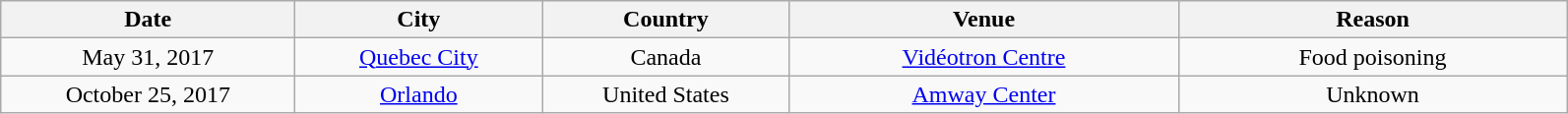<table class="wikitable" style="text-align:center;">
<tr>
<th scope="col" style="width:12em;">Date</th>
<th scope="col" style="width:10em;">City</th>
<th scope="col" style="width:10em;">Country</th>
<th scope="col" style="width:16em;">Venue</th>
<th scope="col" style="width:16em;">Reason</th>
</tr>
<tr>
<td>May 31, 2017</td>
<td><a href='#'>Quebec City</a></td>
<td>Canada</td>
<td><a href='#'>Vidéotron Centre</a></td>
<td>Food poisoning</td>
</tr>
<tr>
<td>October 25, 2017</td>
<td><a href='#'>Orlando</a></td>
<td>United States</td>
<td><a href='#'>Amway Center</a></td>
<td>Unknown</td>
</tr>
</table>
